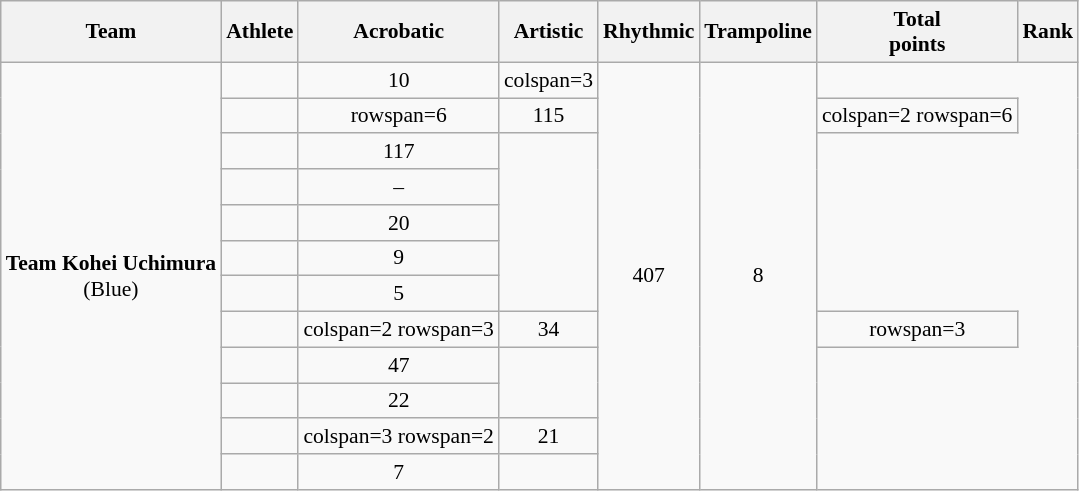<table class="wikitable" style="text-align:center;font-size:90%">
<tr>
<th>Team</th>
<th>Athlete</th>
<th>Acrobatic</th>
<th>Artistic</th>
<th>Rhythmic</th>
<th>Trampoline</th>
<th>Total<br>points</th>
<th>Rank</th>
</tr>
<tr>
<td rowspan=12><strong>Team Kohei Uchimura</strong><br>(Blue)</td>
<td align=left><br></td>
<td>10</td>
<td>colspan=3 </td>
<td rowspan=12>407</td>
<td rowspan=12>8</td>
</tr>
<tr align=center>
<td align=left></td>
<td>rowspan=6 </td>
<td>115</td>
<td>colspan=2 rowspan=6 </td>
</tr>
<tr align=center>
<td align=left></td>
<td>117</td>
</tr>
<tr align=center>
<td align=left></td>
<td>–</td>
</tr>
<tr align=center>
<td align=left></td>
<td>20</td>
</tr>
<tr align=center>
<td align=left></td>
<td>9</td>
</tr>
<tr align=center>
<td align=left></td>
<td>5</td>
</tr>
<tr align=center>
<td align=left></td>
<td>colspan=2 rowspan=3 </td>
<td>34</td>
<td>rowspan=3 </td>
</tr>
<tr align=center>
<td align=left></td>
<td>47</td>
</tr>
<tr align=center>
<td align=left></td>
<td>22</td>
</tr>
<tr align=center>
<td align=left></td>
<td>colspan=3 rowspan=2 </td>
<td>21</td>
</tr>
<tr align=center>
<td align=left></td>
<td>7</td>
</tr>
</table>
